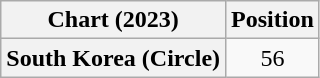<table class="wikitable plainrowheaders" style="text-align:center">
<tr>
<th scope="col">Chart (2023)</th>
<th scope="col">Position</th>
</tr>
<tr>
<th scope="row">South Korea (Circle)</th>
<td>56</td>
</tr>
</table>
